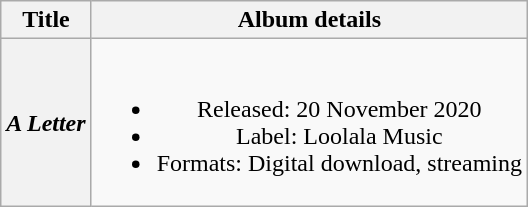<table class="wikitable plainrowheaders" style="text-align:center;">
<tr>
<th scope="col">Title</th>
<th scope="col">Album details</th>
</tr>
<tr>
<th scope="row"><em>A Letter</em></th>
<td><br><ul><li>Released: 20 November 2020</li><li>Label: Loolala Music</li><li>Formats: Digital download, streaming</li></ul></td>
</tr>
</table>
